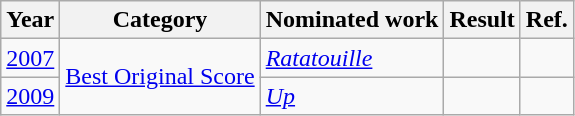<table class="wikitable">
<tr>
<th>Year</th>
<th>Category</th>
<th>Nominated work</th>
<th>Result</th>
<th>Ref.</th>
</tr>
<tr>
<td><a href='#'>2007</a></td>
<td rowspan="2"><a href='#'>Best Original Score</a></td>
<td><em><a href='#'>Ratatouille</a></em></td>
<td></td>
<td align="center"></td>
</tr>
<tr>
<td><a href='#'>2009</a></td>
<td><em><a href='#'>Up</a></em></td>
<td></td>
<td align="center"></td>
</tr>
</table>
